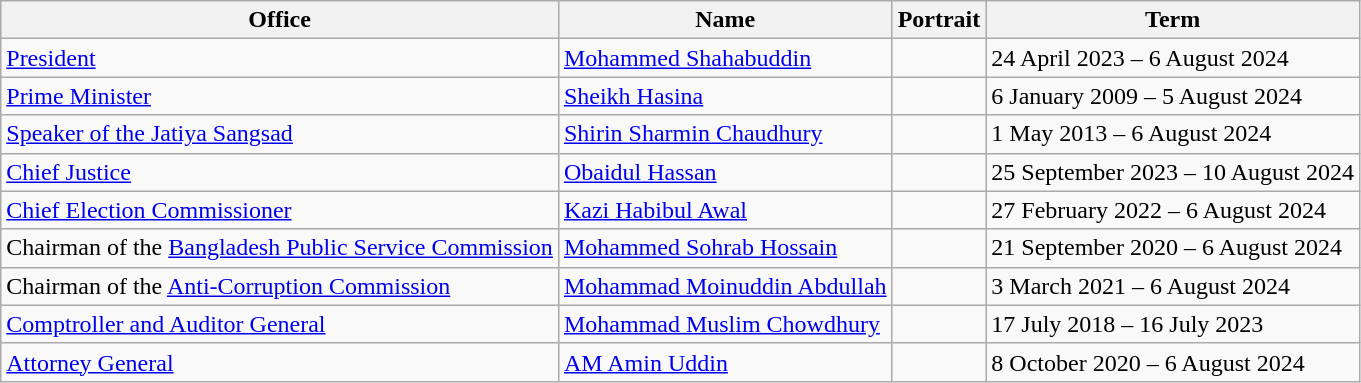<table class="wikitable sortable">
<tr>
<th>Office</th>
<th>Name</th>
<th>Portrait</th>
<th>Term</th>
</tr>
<tr>
<td><a href='#'>President</a></td>
<td><a href='#'>Mohammed Shahabuddin</a></td>
<td></td>
<td>24 April 2023 – 6 August 2024</td>
</tr>
<tr>
<td><a href='#'>Prime Minister</a></td>
<td><a href='#'>Sheikh Hasina</a></td>
<td></td>
<td>6 January 2009 – 5 August 2024</td>
</tr>
<tr>
<td><a href='#'>Speaker of the Jatiya Sangsad</a></td>
<td><a href='#'>Shirin Sharmin Chaudhury</a></td>
<td></td>
<td>1 May 2013 – 6 August 2024</td>
</tr>
<tr>
<td><a href='#'>Chief Justice</a></td>
<td><a href='#'>Obaidul Hassan</a></td>
<td></td>
<td>25 September 2023 – 10 August 2024</td>
</tr>
<tr>
<td><a href='#'>Chief Election Commissioner</a></td>
<td><a href='#'>Kazi Habibul Awal</a></td>
<td></td>
<td>27 February 2022 – 6 August 2024</td>
</tr>
<tr>
<td>Chairman of the <a href='#'>Bangladesh Public Service Commission</a></td>
<td><a href='#'>Mohammed Sohrab Hossain</a></td>
<td></td>
<td>21 September 2020 – 6 August 2024</td>
</tr>
<tr>
<td>Chairman of the <a href='#'>Anti-Corruption Commission</a></td>
<td><a href='#'>Mohammad Moinuddin Abdullah</a></td>
<td></td>
<td>3 March 2021 – 6 August 2024</td>
</tr>
<tr>
<td><a href='#'>Comptroller and Auditor General</a></td>
<td><a href='#'>Mohammad Muslim Chowdhury</a></td>
<td></td>
<td>17 July 2018 – 16 July 2023</td>
</tr>
<tr>
<td><a href='#'>Attorney General</a></td>
<td><a href='#'>AM Amin Uddin</a></td>
<td></td>
<td>8 October 2020 – 6 August 2024</td>
</tr>
</table>
